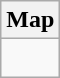<table class="wikitable">
<tr>
<th>Map</th>
</tr>
<tr>
<td><div><br> 












</div></td>
</tr>
</table>
